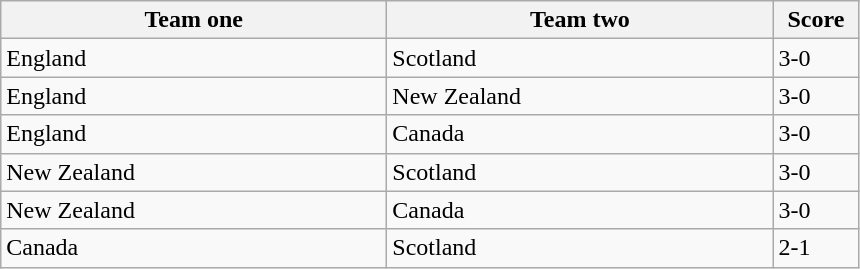<table class="wikitable">
<tr>
<th width=250>Team one</th>
<th width=250>Team two</th>
<th width=50>Score</th>
</tr>
<tr>
<td> England</td>
<td> Scotland</td>
<td>3-0</td>
</tr>
<tr>
<td> England</td>
<td> New Zealand</td>
<td>3-0</td>
</tr>
<tr>
<td> England</td>
<td> Canada</td>
<td>3-0</td>
</tr>
<tr>
<td> New Zealand</td>
<td> Scotland</td>
<td>3-0</td>
</tr>
<tr>
<td> New Zealand</td>
<td> Canada</td>
<td>3-0</td>
</tr>
<tr>
<td> Canada</td>
<td> Scotland</td>
<td>2-1</td>
</tr>
</table>
